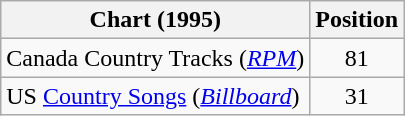<table class="wikitable sortable">
<tr>
<th scope="col">Chart (1995)</th>
<th scope="col">Position</th>
</tr>
<tr>
<td>Canada Country Tracks (<em><a href='#'>RPM</a></em>)</td>
<td align="center">81</td>
</tr>
<tr>
<td>US <a href='#'>Country Songs</a> (<em><a href='#'>Billboard</a></em>)</td>
<td align="center">31</td>
</tr>
</table>
